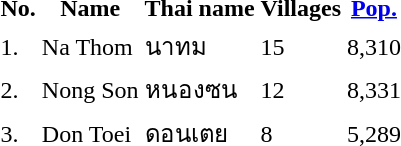<table>
<tr>
<th>No.</th>
<th>Name</th>
<th>Thai name</th>
<th>Villages</th>
<th><a href='#'>Pop.</a></th>
</tr>
<tr>
<td>1.</td>
<td>Na Thom</td>
<td>นาทม</td>
<td>15</td>
<td>8,310</td>
<td></td>
</tr>
<tr>
<td>2.</td>
<td>Nong Son</td>
<td>หนองซน</td>
<td>12</td>
<td>8,331</td>
<td></td>
</tr>
<tr>
<td>3.</td>
<td>Don Toei</td>
<td>ดอนเตย</td>
<td>8</td>
<td>5,289</td>
<td></td>
</tr>
</table>
